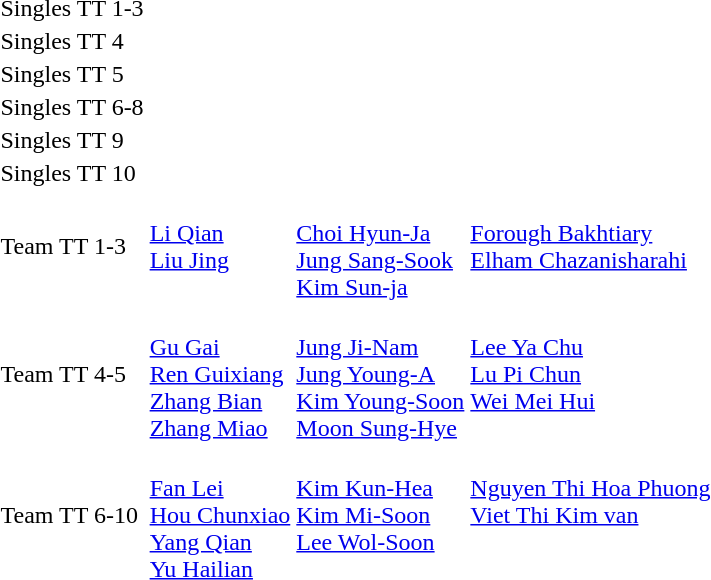<table>
<tr>
<td>Singles TT 1-3</td>
<td></td>
<td></td>
<td></td>
</tr>
<tr>
<td>Singles TT 4</td>
<td></td>
<td></td>
<td></td>
</tr>
<tr>
<td>Singles TT 5</td>
<td></td>
<td></td>
<td></td>
</tr>
<tr>
<td>Singles TT 6-8</td>
<td></td>
<td></td>
<td></td>
</tr>
<tr>
<td>Singles TT 9</td>
<td></td>
<td></td>
<td></td>
</tr>
<tr>
<td>Singles TT 10</td>
<td></td>
<td></td>
<td></td>
</tr>
<tr>
<td>Team TT 1-3</td>
<td> <br> <a href='#'>Li Qian</a> <br> <a href='#'>Liu Jing</a> <br>  </td>
<td> <br> <a href='#'>Choi Hyun-Ja</a> <br> <a href='#'>Jung Sang-Sook</a> <br> <a href='#'>Kim Sun-ja</a></td>
<td> <br> <a href='#'>Forough Bakhtiary</a> <br> <a href='#'>Elham Chazanisharahi</a> <br>  </td>
</tr>
<tr>
<td>Team TT 4-5</td>
<td> <br> <a href='#'>Gu Gai</a> <br> <a href='#'>Ren Guixiang</a> <br> <a href='#'>Zhang Bian</a> <br> <a href='#'>Zhang Miao</a></td>
<td> <br> <a href='#'>Jung Ji-Nam</a> <br> <a href='#'>Jung Young-A</a> <br> <a href='#'>Kim Young-Soon</a> <br> <a href='#'>Moon Sung-Hye</a></td>
<td> <br> <a href='#'>Lee Ya Chu</a> <br> <a href='#'>Lu Pi Chun</a> <br> <a href='#'>Wei Mei Hui</a> <br>  </td>
</tr>
<tr>
<td>Team TT 6-10</td>
<td> <br> <a href='#'>Fan Lei</a> <br> <a href='#'>Hou Chunxiao</a> <br> <a href='#'>Yang Qian</a> <br> <a href='#'>Yu Hailian</a></td>
<td> <br> <a href='#'>Kim Kun-Hea</a> <br> <a href='#'>Kim Mi-Soon</a> <br> <a href='#'>Lee Wol-Soon</a> <br>  </td>
<td> <br> <a href='#'>Nguyen Thi Hoa Phuong</a> <br> <a href='#'>Viet Thi Kim van</a> <br>   <br>  </td>
</tr>
</table>
